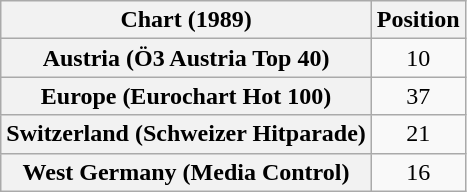<table class="wikitable sortable plainrowheaders" style="text-align:center">
<tr>
<th>Chart (1989)</th>
<th>Position</th>
</tr>
<tr>
<th scope="row">Austria (Ö3 Austria Top 40)</th>
<td>10</td>
</tr>
<tr>
<th scope="row">Europe (Eurochart Hot 100)</th>
<td>37</td>
</tr>
<tr>
<th scope="row">Switzerland (Schweizer Hitparade)</th>
<td>21</td>
</tr>
<tr>
<th scope="row">West Germany (Media Control)</th>
<td>16</td>
</tr>
</table>
